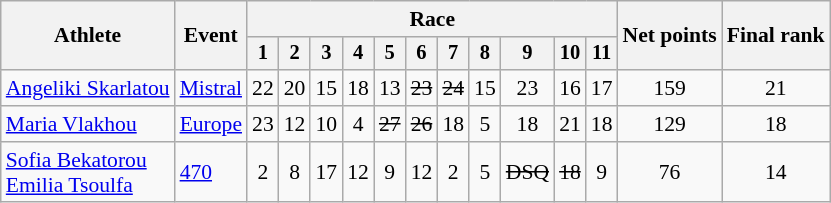<table class="wikitable" style="font-size:90%">
<tr>
<th rowspan="2">Athlete</th>
<th rowspan="2">Event</th>
<th colspan=11>Race</th>
<th rowspan=2>Net points</th>
<th rowspan=2>Final rank</th>
</tr>
<tr style="font-size:95%">
<th>1</th>
<th>2</th>
<th>3</th>
<th>4</th>
<th>5</th>
<th>6</th>
<th>7</th>
<th>8</th>
<th>9</th>
<th>10</th>
<th>11</th>
</tr>
<tr align=center>
<td align=left><a href='#'>Angeliki Skarlatou</a></td>
<td align=left><a href='#'>Mistral</a></td>
<td>22</td>
<td>20</td>
<td>15</td>
<td>18</td>
<td>13</td>
<td><s>23</s></td>
<td><s>24</s></td>
<td>15</td>
<td>23</td>
<td>16</td>
<td>17</td>
<td>159</td>
<td>21</td>
</tr>
<tr align=center>
<td align=left><a href='#'>Maria Vlakhou</a></td>
<td align=left><a href='#'>Europe</a></td>
<td>23</td>
<td>12</td>
<td>10</td>
<td>4</td>
<td><s>27</s></td>
<td><s>26</s></td>
<td>18</td>
<td>5</td>
<td>18</td>
<td>21</td>
<td>18</td>
<td>129</td>
<td>18</td>
</tr>
<tr align=center>
<td align=left><a href='#'>Sofia Bekatorou</a><br><a href='#'>Emilia Tsoulfa</a></td>
<td align=left><a href='#'>470</a></td>
<td>2</td>
<td>8</td>
<td>17</td>
<td>12</td>
<td>9</td>
<td>12</td>
<td>2</td>
<td>5</td>
<td><s>DSQ</s></td>
<td><s>18</s></td>
<td>9</td>
<td>76</td>
<td>14</td>
</tr>
</table>
